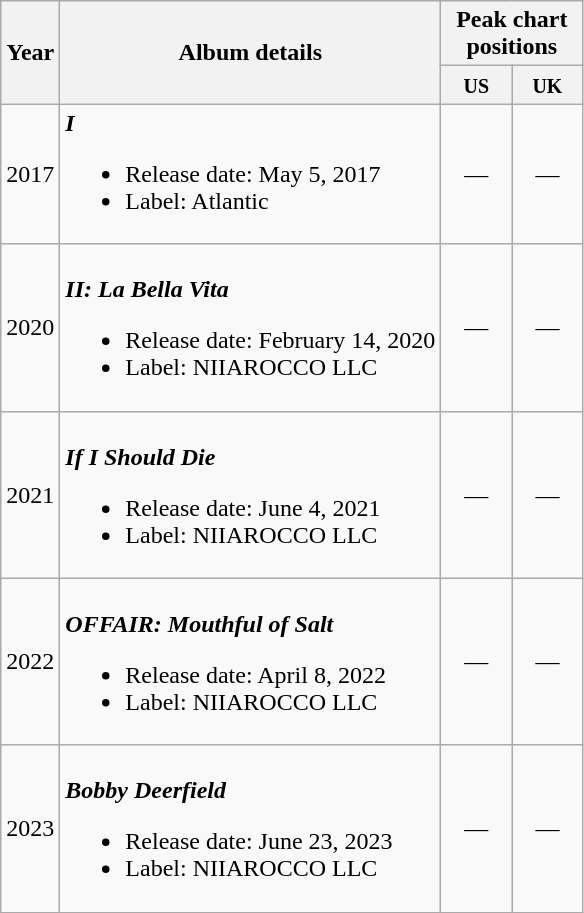<table class="wikitable" style="text-align:center;">
<tr>
<th rowspan="2">Year</th>
<th rowspan="2">Album details</th>
<th colspan="2">Peak chart positions</th>
</tr>
<tr>
<th width="40"><small>US</small></th>
<th width="40"><small>UK</small></th>
</tr>
<tr>
<td>2017</td>
<td style="text-align:left;"><strong><em>I</em></strong><br><ul><li>Release date: May 5, 2017</li><li>Label: Atlantic</li></ul></td>
<td>—</td>
<td>—</td>
</tr>
<tr>
<td>2020</td>
<td style="text-align:left;"><br><strong><em>II: La Bella Vita</em></strong><ul><li>Release date: February 14, 2020</li><li>Label: NIIAROCCO LLC</li></ul></td>
<td>—</td>
<td>—</td>
</tr>
<tr>
<td>2021</td>
<td style="text-align:left;"><br><strong><em>If I Should Die</em></strong><ul><li>Release date: June 4, 2021</li><li>Label: NIIAROCCO LLC</li></ul></td>
<td>—</td>
<td>—</td>
</tr>
<tr>
<td>2022</td>
<td style="text-align:left;"><br><strong><em>OFFAIR: Mouthful of Salt</em></strong><ul><li>Release date: April 8, 2022</li><li>Label: NIIAROCCO LLC</li></ul></td>
<td>—</td>
<td>—</td>
</tr>
<tr>
<td>2023</td>
<td style="text-align:left;"><br><strong><em>Bobby Deerfield</em></strong><ul><li>Release date: June 23, 2023</li><li>Label: NIIAROCCO LLC</li></ul></td>
<td>—</td>
<td>—</td>
</tr>
</table>
